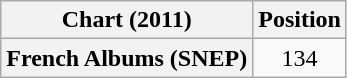<table class="wikitable plainrowheaders" style="text-align:center">
<tr>
<th scope="col">Chart (2011)</th>
<th scope="col">Position</th>
</tr>
<tr>
<th scope="row">French Albums (SNEP)</th>
<td>134</td>
</tr>
</table>
